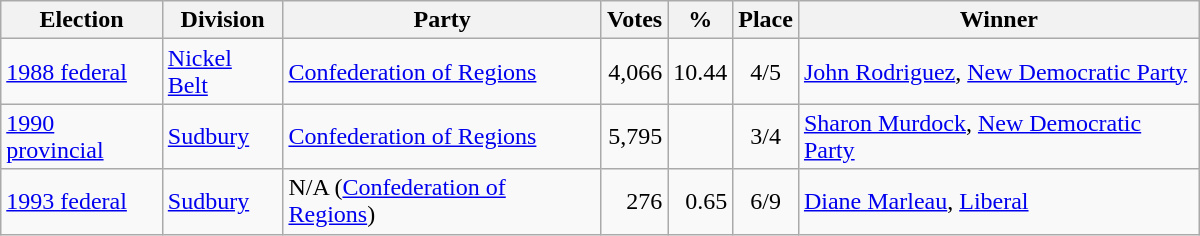<table class="wikitable" width="800">
<tr>
<th align="left">Election</th>
<th align="left">Division</th>
<th align="left">Party</th>
<th align="right">Votes</th>
<th align="right">%</th>
<th align="center">Place</th>
<th align="center">Winner</th>
</tr>
<tr>
<td align="left"><a href='#'>1988 federal</a></td>
<td align="left"><a href='#'>Nickel Belt</a></td>
<td align="left"><a href='#'>Confederation of Regions</a></td>
<td align="right">4,066</td>
<td align="right">10.44</td>
<td align="center">4/5</td>
<td align="left"><a href='#'>John Rodriguez</a>, <a href='#'>New Democratic Party</a></td>
</tr>
<tr>
<td align="left"><a href='#'>1990 provincial</a></td>
<td align="left"><a href='#'>Sudbury</a></td>
<td align="left"><a href='#'>Confederation of Regions</a></td>
<td align="right">5,795</td>
<td align="right"></td>
<td align="center">3/4</td>
<td align="left"><a href='#'>Sharon Murdock</a>, <a href='#'>New Democratic Party</a></td>
</tr>
<tr>
<td align="left"><a href='#'>1993 federal</a></td>
<td align="left"><a href='#'>Sudbury</a></td>
<td align="left">N/A (<a href='#'>Confederation of Regions</a>)</td>
<td align="right">276</td>
<td align="right">0.65</td>
<td align="center">6/9</td>
<td align="left"><a href='#'>Diane Marleau</a>, <a href='#'>Liberal</a></td>
</tr>
</table>
